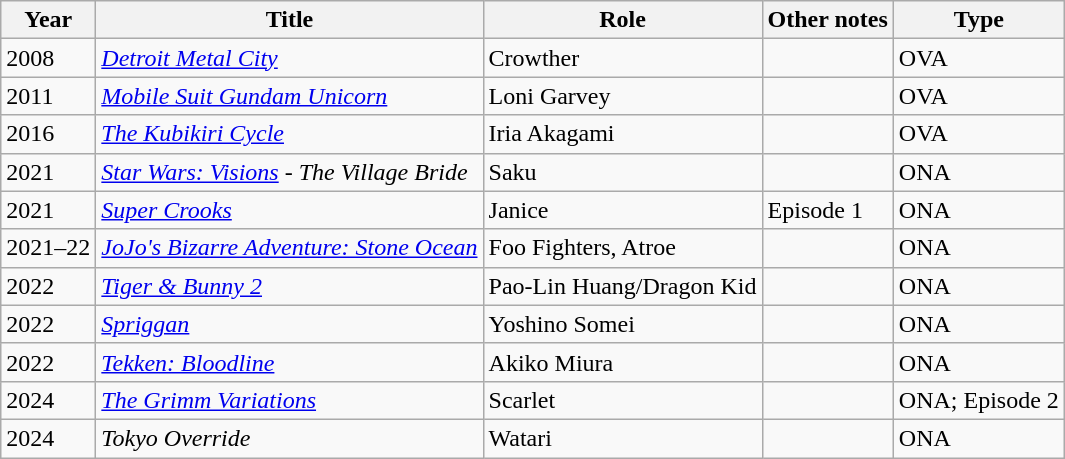<table class="wikitable">
<tr>
<th>Year</th>
<th>Title</th>
<th>Role</th>
<th>Other notes</th>
<th>Type</th>
</tr>
<tr>
<td>2008</td>
<td><em><a href='#'>Detroit Metal City</a></em></td>
<td>Crowther</td>
<td></td>
<td>OVA</td>
</tr>
<tr>
<td>2011</td>
<td><em><a href='#'>Mobile Suit Gundam Unicorn</a></em></td>
<td>Loni Garvey</td>
<td></td>
<td>OVA</td>
</tr>
<tr>
<td>2016</td>
<td><em><a href='#'>The Kubikiri Cycle</a></em></td>
<td>Iria Akagami</td>
<td></td>
<td>OVA</td>
</tr>
<tr>
<td>2021</td>
<td><em><a href='#'>Star Wars: Visions</a> - The Village Bride</em></td>
<td>Saku</td>
<td></td>
<td>ONA</td>
</tr>
<tr>
<td>2021</td>
<td><em><a href='#'>Super Crooks</a></em></td>
<td>Janice</td>
<td>Episode 1</td>
<td>ONA</td>
</tr>
<tr>
<td>2021–22</td>
<td><em><a href='#'>JoJo's Bizarre Adventure: Stone Ocean</a></em></td>
<td>Foo Fighters, Atroe</td>
<td></td>
<td>ONA</td>
</tr>
<tr>
<td>2022</td>
<td><em><a href='#'>Tiger & Bunny 2</a></em></td>
<td>Pao-Lin Huang/Dragon Kid</td>
<td></td>
<td>ONA</td>
</tr>
<tr>
<td>2022</td>
<td><em><a href='#'>Spriggan</a></em></td>
<td>Yoshino Somei</td>
<td></td>
<td>ONA</td>
</tr>
<tr>
<td>2022</td>
<td><em><a href='#'>Tekken: Bloodline</a></em></td>
<td>Akiko Miura</td>
<td></td>
<td>ONA</td>
</tr>
<tr>
<td>2024</td>
<td><em><a href='#'>The Grimm Variations</a></em></td>
<td>Scarlet</td>
<td></td>
<td>ONA; Episode 2</td>
</tr>
<tr>
<td>2024</td>
<td><em>Tokyo Override</em></td>
<td>Watari</td>
<td></td>
<td>ONA</td>
</tr>
</table>
